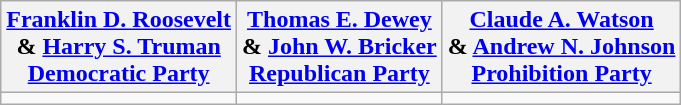<table class="wikitable" style="text-align:center;">
<tr>
<th><a href='#'>Franklin D. Roosevelt</a><br> & <a href='#'>Harry S. Truman</a><br><a href='#'>Democratic Party</a></th>
<th><a href='#'>Thomas E. Dewey</a><br> & <a href='#'>John W. Bricker</a><br><a href='#'>Republican Party</a></th>
<th><a href='#'>Claude A. Watson</a><br> & <a href='#'>Andrew N. Johnson</a><br><a href='#'>Prohibition Party</a></th>
</tr>
<tr>
<td></td>
<td></td>
<td></td>
</tr>
</table>
